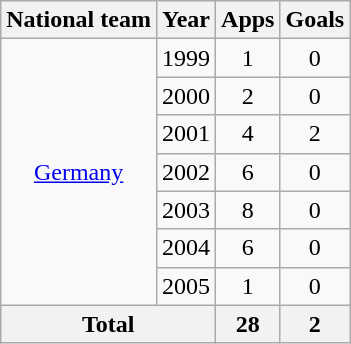<table class="wikitable" style="text-align:center">
<tr>
<th>National team</th>
<th>Year</th>
<th>Apps</th>
<th>Goals</th>
</tr>
<tr>
<td rowspan="7"><a href='#'>Germany</a></td>
<td>1999</td>
<td>1</td>
<td>0</td>
</tr>
<tr>
<td>2000</td>
<td>2</td>
<td>0</td>
</tr>
<tr>
<td>2001</td>
<td>4</td>
<td>2</td>
</tr>
<tr>
<td>2002</td>
<td>6</td>
<td>0</td>
</tr>
<tr>
<td>2003</td>
<td>8</td>
<td>0</td>
</tr>
<tr>
<td>2004</td>
<td>6</td>
<td>0</td>
</tr>
<tr>
<td>2005</td>
<td>1</td>
<td>0</td>
</tr>
<tr>
<th colspan="2">Total</th>
<th>28</th>
<th>2</th>
</tr>
</table>
